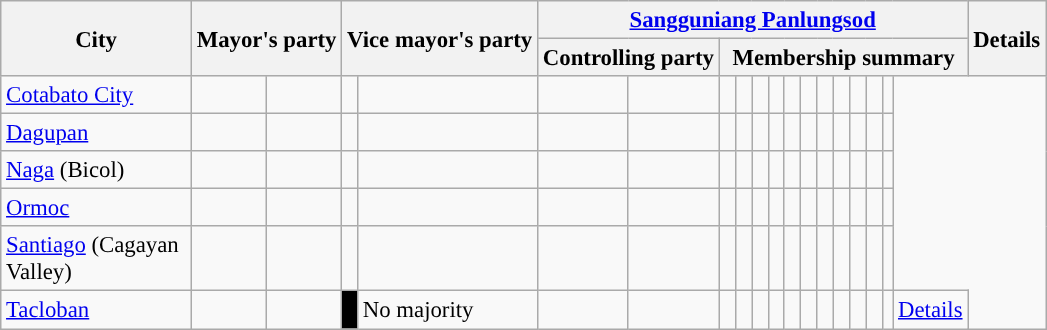<table class="wikitable" style="font-size:95%;">
<tr>
<th width="120px" rowspan="2">City</th>
<th colspan="2" rowspan="2">Mayor's party</th>
<th colspan="2" rowspan="2">Vice mayor's party</th>
<th colspan="15"><a href='#'>Sangguniang Panlungsod</a></th>
<th rowspan="2">Details</th>
</tr>
<tr>
<th colspan="2">Controlling party</th>
<th colspan="13">Membership summary</th>
</tr>
<tr>
<td><a href='#'>Cotabato City</a></td>
<td></td>
<td></td>
<td></td>
<td> </td>
<td> </td>
<td> </td>
<td> </td>
<td> </td>
<td> </td>
<td> </td>
<td> </td>
<td> </td>
<td> </td>
<td> </td>
<td> </td>
<td> </td>
<td></td>
</tr>
<tr>
<td><a href='#'>Dagupan</a></td>
<td></td>
<td></td>
<td></td>
<td style="color:inherit;background:"></td>
<td style="color:inherit;background:"></td>
<td style="color:inherit;background:"></td>
<td style="color:inherit;background:"></td>
<td style="color:inherit;background:"></td>
<td style="color:inherit;background:"></td>
<td style="color:inherit;background:"></td>
<td style="color:inherit;background:"></td>
<td style="color:inherit;background:"></td>
<td style="color:inherit;background:"></td>
<td style="color:inherit;background:"></td>
<td style="color:inherit;background:"></td>
<td></td>
<td></td>
</tr>
<tr>
<td><a href='#'>Naga</a> (Bicol)</td>
<td></td>
<td></td>
<td></td>
<td style="color:inherit;background:"></td>
<td style="color:inherit;background:"></td>
<td style="color:inherit;background:"></td>
<td style="color:inherit;background:"></td>
<td style="color:inherit;background:"></td>
<td style="color:inherit;background:"></td>
<td style="color:inherit;background:"></td>
<td style="color:inherit;background:"></td>
<td style="color:inherit;background:"></td>
<td style="color:inherit;background:"></td>
<td style="color:inherit;background:"></td>
<td style="color:inherit;background:"></td>
<td></td>
<td></td>
</tr>
<tr>
<td><a href='#'>Ormoc</a></td>
<td></td>
<td></td>
<td></td>
<td style="color:inherit;background:"></td>
<td style="color:inherit;background:"></td>
<td style="color:inherit;background:"></td>
<td style="color:inherit;background:"></td>
<td style="color:inherit;background:"></td>
<td style="color:inherit;background:"></td>
<td style="color:inherit;background:"></td>
<td style="color:inherit;background:"></td>
<td style="color:inherit;background:"></td>
<td style="color:inherit;background:"></td>
<td style="color:inherit;background:"></td>
<td style="color:inherit;background:"></td>
<td></td>
<td></td>
</tr>
<tr>
<td><a href='#'>Santiago</a> (Cagayan Valley)</td>
<td></td>
<td></td>
<td></td>
<td style="color:inherit;background:"></td>
<td style="color:inherit;background:"></td>
<td style="color:inherit;background:"></td>
<td style="color:inherit;background:"></td>
<td style="color:inherit;background:"></td>
<td style="color:inherit;background:"></td>
<td style="color:inherit;background:"></td>
<td style="color:inherit;background:"></td>
<td style="color:inherit;background:"></td>
<td style="color:inherit;background:"></td>
<td style="color:inherit;background:"></td>
<td style="color:inherit;background:"></td>
<td style="color:inherit;background:"></td>
<td></td>
</tr>
<tr>
<td><a href='#'>Tacloban</a></td>
<td></td>
<td></td>
<td bgcolor="black"></td>
<td>No majority</td>
<td style="color:inherit;background:"></td>
<td style="color:inherit;background:"></td>
<td style="color:inherit;background:"></td>
<td style="color:inherit;background:"></td>
<td style="color:inherit;background:"></td>
<td style="color:inherit;background:"></td>
<td style="color:inherit;background:"></td>
<td style="color:inherit;background:"></td>
<td style="color:inherit;background:"></td>
<td style="color:inherit;background:"></td>
<td style="color:inherit;background:"></td>
<td style="color:inherit;background:"></td>
<td></td>
<td><a href='#'>Details</a></td>
</tr>
</table>
